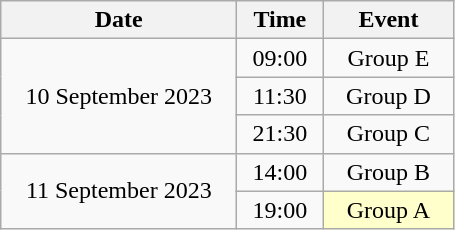<table class = "wikitable" style="text-align:center;">
<tr>
<th width=150>Date</th>
<th width=50>Time</th>
<th width=80>Event</th>
</tr>
<tr>
<td rowspan=3>10 September 2023</td>
<td>09:00</td>
<td>Group E</td>
</tr>
<tr>
<td>11:30</td>
<td>Group D</td>
</tr>
<tr>
<td>21:30</td>
<td>Group C</td>
</tr>
<tr>
<td rowspan=2>11 September 2023</td>
<td>14:00</td>
<td>Group B</td>
</tr>
<tr>
<td>19:00</td>
<td bgcolor=ffffcc>Group A</td>
</tr>
</table>
